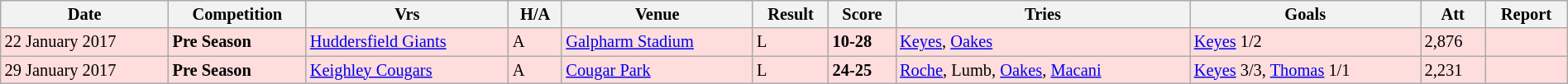<table class="wikitable"  style="font-size:85%; width:100%;">
<tr>
<th>Date</th>
<th>Competition</th>
<th>Vrs</th>
<th>H/A</th>
<th>Venue</th>
<th>Result</th>
<th>Score</th>
<th>Tries</th>
<th>Goals</th>
<th>Att</th>
<th>Report</th>
</tr>
<tr style="background:#ffdddd;" width=20 | >
<td>22 January 2017</td>
<td><strong>Pre Season</strong></td>
<td><a href='#'>Huddersfield Giants</a></td>
<td>A</td>
<td><a href='#'>Galpharm Stadium</a></td>
<td>L</td>
<td><strong>10-28</strong></td>
<td><a href='#'>Keyes</a>, <a href='#'>Oakes</a></td>
<td><a href='#'>Keyes</a> 1/2</td>
<td>2,876</td>
<td></td>
</tr>
<tr style="background:#ffdddd;" width=20 | >
<td>29 January 2017</td>
<td><strong>Pre Season</strong></td>
<td><a href='#'>Keighley Cougars</a></td>
<td>A</td>
<td><a href='#'>Cougar Park</a></td>
<td>L</td>
<td><strong>24-25</strong></td>
<td><a href='#'>Roche</a>, Lumb, <a href='#'>Oakes</a>, <a href='#'>Macani</a></td>
<td><a href='#'>Keyes</a> 3/3, <a href='#'>Thomas</a> 1/1</td>
<td>2,231</td>
<td></td>
</tr>
</table>
